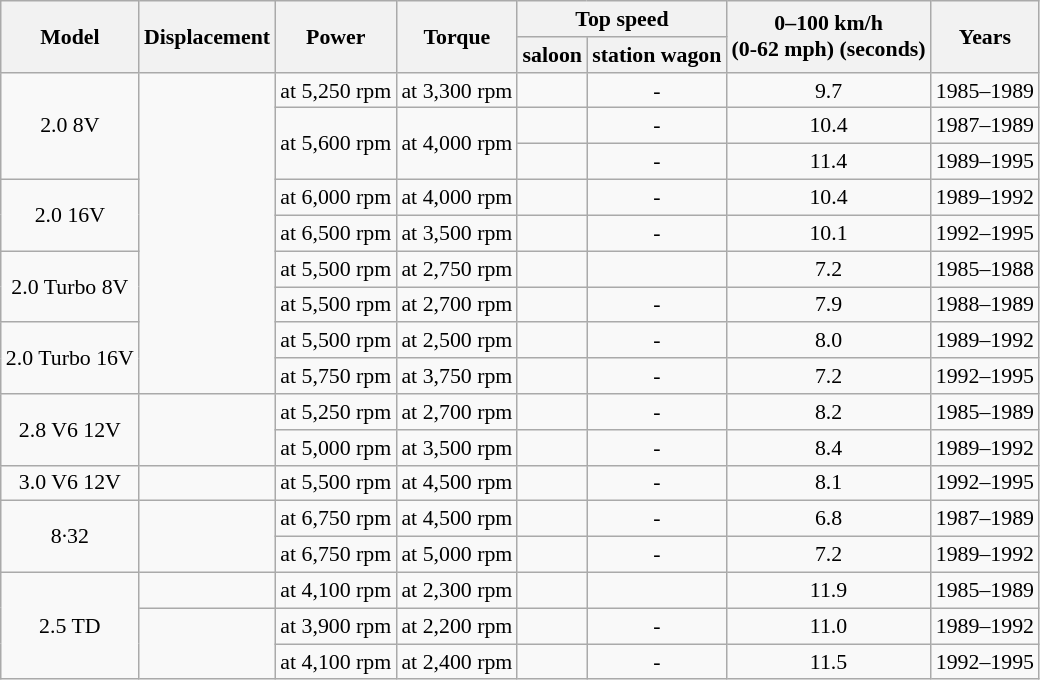<table class="wikitable" style="text-align:center; font-size:91%;">
<tr>
<th rowspan="2">Model</th>
<th rowspan="2">Displacement</th>
<th rowspan="2">Power</th>
<th rowspan="2">Torque</th>
<th colspan="2">Top speed</th>
<th rowspan="2">0–100 km/h<br>(0-62 mph) (seconds)</th>
<th rowspan="2">Years</th>
</tr>
<tr>
<th>saloon</th>
<th>station wagon</th>
</tr>
<tr>
<td rowspan="3">2.0 8V</td>
<td rowspan="9"></td>
<td> at 5,250 rpm</td>
<td> at 3,300 rpm</td>
<td></td>
<td>-</td>
<td>9.7</td>
<td>1985–1989</td>
</tr>
<tr>
<td rowspan="2"> at 5,600 rpm</td>
<td rowspan="2"> at 4,000 rpm</td>
<td></td>
<td>-</td>
<td>10.4</td>
<td>1987–1989</td>
</tr>
<tr>
<td></td>
<td>-</td>
<td>11.4</td>
<td>1989–1995</td>
</tr>
<tr>
<td rowspan="2">2.0 16V</td>
<td> at 6,000 rpm</td>
<td> at 4,000 rpm</td>
<td></td>
<td>-</td>
<td>10.4</td>
<td>1989–1992</td>
</tr>
<tr>
<td> at 6,500 rpm</td>
<td> at 3,500 rpm</td>
<td></td>
<td>-</td>
<td>10.1</td>
<td>1992–1995</td>
</tr>
<tr>
<td rowspan="2">2.0 Turbo 8V</td>
<td> at 5,500 rpm</td>
<td> at 2,750 rpm</td>
<td></td>
<td></td>
<td>7.2</td>
<td>1985–1988</td>
</tr>
<tr>
<td> at 5,500 rpm</td>
<td> at 2,700 rpm</td>
<td></td>
<td>-</td>
<td>7.9</td>
<td>1988–1989</td>
</tr>
<tr>
<td rowspan="2">2.0 Turbo 16V</td>
<td> at 5,500 rpm</td>
<td> at 2,500 rpm</td>
<td></td>
<td>-</td>
<td>8.0</td>
<td>1989–1992</td>
</tr>
<tr>
<td> at 5,750 rpm</td>
<td> at 3,750 rpm</td>
<td></td>
<td>-</td>
<td>7.2</td>
<td>1992–1995</td>
</tr>
<tr>
<td rowspan="2">2.8 V6 12V</td>
<td rowspan="2"></td>
<td> at 5,250 rpm</td>
<td> at 2,700 rpm</td>
<td></td>
<td>-</td>
<td>8.2</td>
<td>1985–1989</td>
</tr>
<tr>
<td> at 5,000 rpm</td>
<td> at 3,500 rpm</td>
<td></td>
<td>-</td>
<td>8.4</td>
<td>1989–1992</td>
</tr>
<tr>
<td>3.0 V6 12V</td>
<td></td>
<td> at 5,500 rpm</td>
<td> at 4,500 rpm</td>
<td></td>
<td>-</td>
<td>8.1</td>
<td>1992–1995</td>
</tr>
<tr>
<td rowspan="2">8·32</td>
<td rowspan="2"></td>
<td> at 6,750 rpm</td>
<td> at 4,500 rpm</td>
<td></td>
<td>-</td>
<td>6.8</td>
<td>1987–1989</td>
</tr>
<tr>
<td> at 6,750 rpm</td>
<td> at 5,000 rpm</td>
<td></td>
<td>-</td>
<td>7.2</td>
<td>1989–1992</td>
</tr>
<tr>
<td rowspan="3">2.5 TD</td>
<td></td>
<td> at 4,100 rpm</td>
<td> at 2,300 rpm</td>
<td></td>
<td></td>
<td>11.9</td>
<td>1985–1989</td>
</tr>
<tr>
<td rowspan="2"></td>
<td> at 3,900 rpm</td>
<td> at 2,200 rpm</td>
<td></td>
<td>-</td>
<td>11.0</td>
<td>1989–1992</td>
</tr>
<tr>
<td> at 4,100 rpm</td>
<td> at 2,400 rpm</td>
<td></td>
<td>-</td>
<td>11.5</td>
<td>1992–1995</td>
</tr>
</table>
